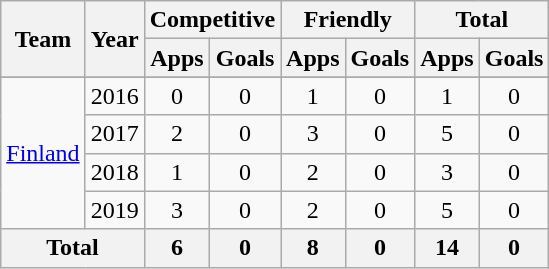<table class="wikitable" style="text-align:center">
<tr>
<th rowspan=2>Team</th>
<th rowspan=2>Year</th>
<th colspan=2>Competitive</th>
<th colspan=2>Friendly</th>
<th colspan=2>Total</th>
</tr>
<tr>
<th>Apps</th>
<th>Goals</th>
<th>Apps</th>
<th>Goals</th>
<th>Apps</th>
<th>Goals</th>
</tr>
<tr>
</tr>
<tr>
<td rowspan=4><a href='#'>Finland</a></td>
<td>2016</td>
<td>0</td>
<td>0</td>
<td>1</td>
<td>0</td>
<td>1</td>
<td>0</td>
</tr>
<tr>
<td>2017</td>
<td>2</td>
<td>0</td>
<td>3</td>
<td>0</td>
<td>5</td>
<td>0</td>
</tr>
<tr>
<td>2018</td>
<td>1</td>
<td>0</td>
<td>2</td>
<td>0</td>
<td>3</td>
<td>0</td>
</tr>
<tr>
<td>2019</td>
<td>3</td>
<td>0</td>
<td>2</td>
<td>0</td>
<td>5</td>
<td>0</td>
</tr>
<tr>
<th colspan=2>Total</th>
<th>6</th>
<th>0</th>
<th>8</th>
<th>0</th>
<th>14</th>
<th>0</th>
</tr>
</table>
